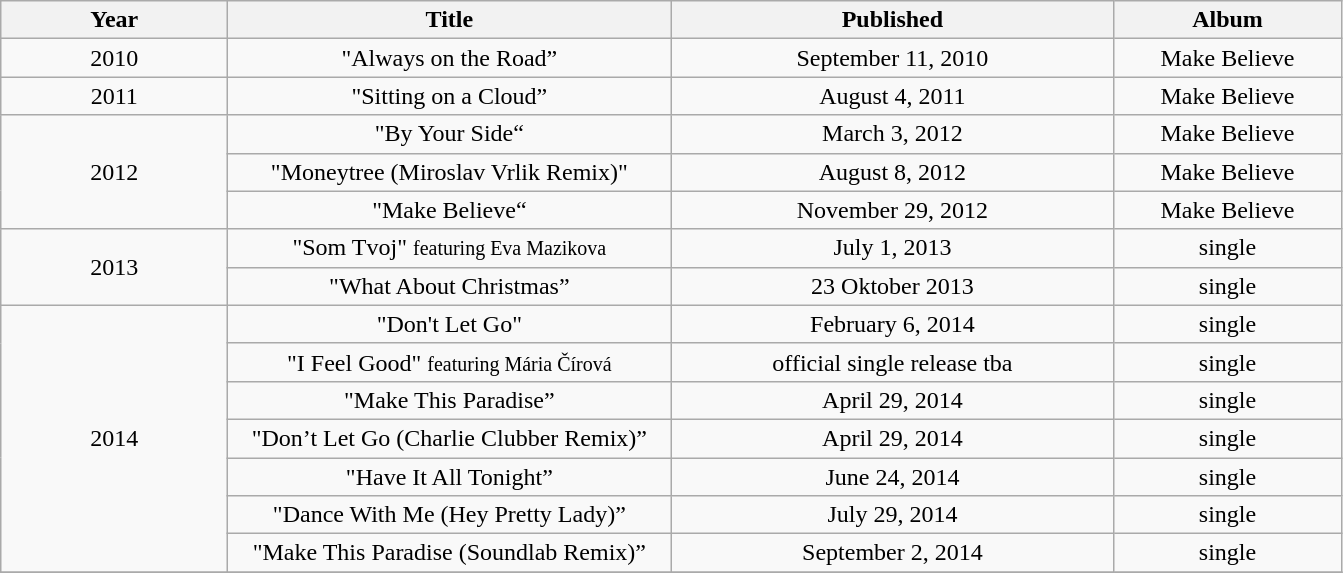<table class="wikitable plainrowheaders" style="text-align:center;">
<tr>
<th style="width:9em;">Year</th>
<th style="width:18em;">Title</th>
<th style="width:18em;">Published</th>
<th style="width:9em;">Album</th>
</tr>
<tr>
<td>2010</td>
<td>"Always on the Road”</td>
<td>September 11, 2010</td>
<td>Make Believe</td>
</tr>
<tr>
<td>2011</td>
<td>"Sitting on a Cloud”</td>
<td>August 4, 2011</td>
<td>Make Believe</td>
</tr>
<tr>
<td rowspan="3">2012</td>
<td>"By Your Side“</td>
<td>March 3, 2012</td>
<td>Make Believe</td>
</tr>
<tr>
<td>"Moneytree (Miroslav Vrlik Remix)"</td>
<td>August 8, 2012</td>
<td>Make Believe</td>
</tr>
<tr>
<td>"Make Believe“</td>
<td>November 29, 2012</td>
<td>Make Believe</td>
</tr>
<tr>
<td rowspan="2">2013</td>
<td>"Som Tvoj" <small>featuring Eva Mazikova</small></td>
<td>July 1, 2013</td>
<td>single</td>
</tr>
<tr>
<td>"What About Christmas”</td>
<td>23 Oktober 2013</td>
<td>single</td>
</tr>
<tr>
<td rowspan="7">2014</td>
<td>"Don't Let Go"</td>
<td>February 6, 2014</td>
<td>single</td>
</tr>
<tr>
<td>"I Feel Good" <small>featuring Mária Čírová</small></td>
<td>official single release tba</td>
<td>single</td>
</tr>
<tr>
<td>"Make This Paradise”</td>
<td>April 29, 2014</td>
<td>single</td>
</tr>
<tr>
<td>"Don’t Let Go (Charlie Clubber Remix)”</td>
<td>April 29, 2014</td>
<td>single</td>
</tr>
<tr>
<td>"Have It All Tonight”</td>
<td>June 24, 2014</td>
<td>single</td>
</tr>
<tr>
<td>"Dance With Me (Hey Pretty Lady)”</td>
<td>July 29, 2014</td>
<td>single</td>
</tr>
<tr>
<td>"Make This Paradise (Soundlab Remix)”</td>
<td>September 2, 2014</td>
<td>single</td>
</tr>
<tr>
</tr>
</table>
